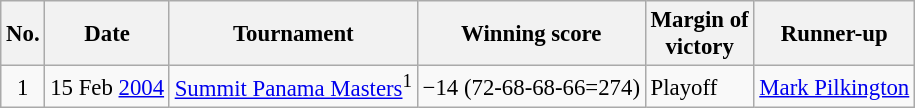<table class="wikitable" style="font-size:95%;">
<tr>
<th>No.</th>
<th>Date</th>
<th>Tournament</th>
<th>Winning score</th>
<th>Margin of<br>victory</th>
<th>Runner-up</th>
</tr>
<tr>
<td align=center>1</td>
<td align=right>15 Feb <a href='#'>2004</a></td>
<td><a href='#'>Summit Panama Masters</a><sup>1</sup></td>
<td>−14 (72-68-68-66=274)</td>
<td>Playoff</td>
<td> <a href='#'>Mark Pilkington</a></td>
</tr>
</table>
